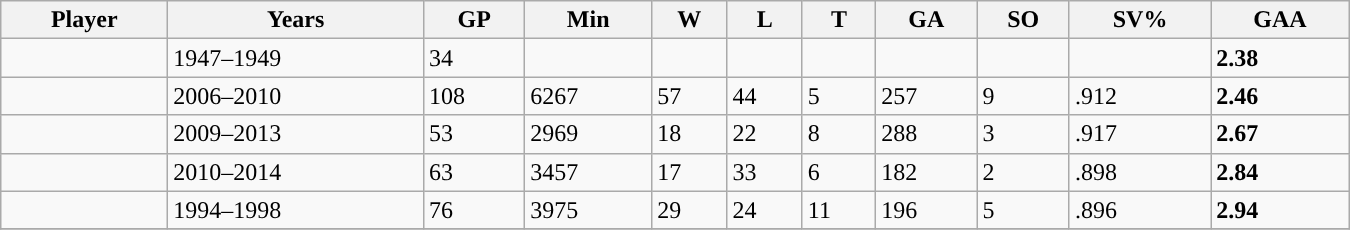<table class="wikitable sortable" width = 900>
<tr>
<th>Player</th>
<th>Years</th>
<th>GP</th>
<th>Min</th>
<th>W</th>
<th>L</th>
<th>T</th>
<th>GA</th>
<th>SO</th>
<th>SV%</th>
<th>GAA</th>
</tr>
<tr>
<td></td>
<td>1947–1949</td>
<td>34</td>
<td></td>
<td></td>
<td></td>
<td></td>
<td></td>
<td></td>
<td></td>
<td><strong>2.38</strong></td>
</tr>
<tr>
<td></td>
<td>2006–2010</td>
<td>108</td>
<td>6267</td>
<td>57</td>
<td>44</td>
<td>5</td>
<td>257</td>
<td>9</td>
<td>.912</td>
<td><strong>2.46</strong></td>
</tr>
<tr>
<td></td>
<td>2009–2013</td>
<td>53</td>
<td>2969</td>
<td>18</td>
<td>22</td>
<td>8</td>
<td>288</td>
<td>3</td>
<td>.917</td>
<td><strong>2.67</strong></td>
</tr>
<tr>
<td></td>
<td>2010–2014</td>
<td>63</td>
<td>3457</td>
<td>17</td>
<td>33</td>
<td>6</td>
<td>182</td>
<td>2</td>
<td>.898</td>
<td><strong>2.84</strong></td>
</tr>
<tr>
<td></td>
<td>1994–1998</td>
<td>76</td>
<td>3975</td>
<td>29</td>
<td>24</td>
<td>11</td>
<td>196</td>
<td>5</td>
<td>.896</td>
<td><strong>2.94</strong></td>
</tr>
<tr>
</tr>
</table>
